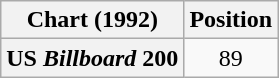<table class="wikitable plainrowheaders">
<tr>
<th scope="col">Chart (1992)</th>
<th scope="col">Position</th>
</tr>
<tr>
<th scope="row">US <em>Billboard</em> 200</th>
<td align="center">89</td>
</tr>
</table>
